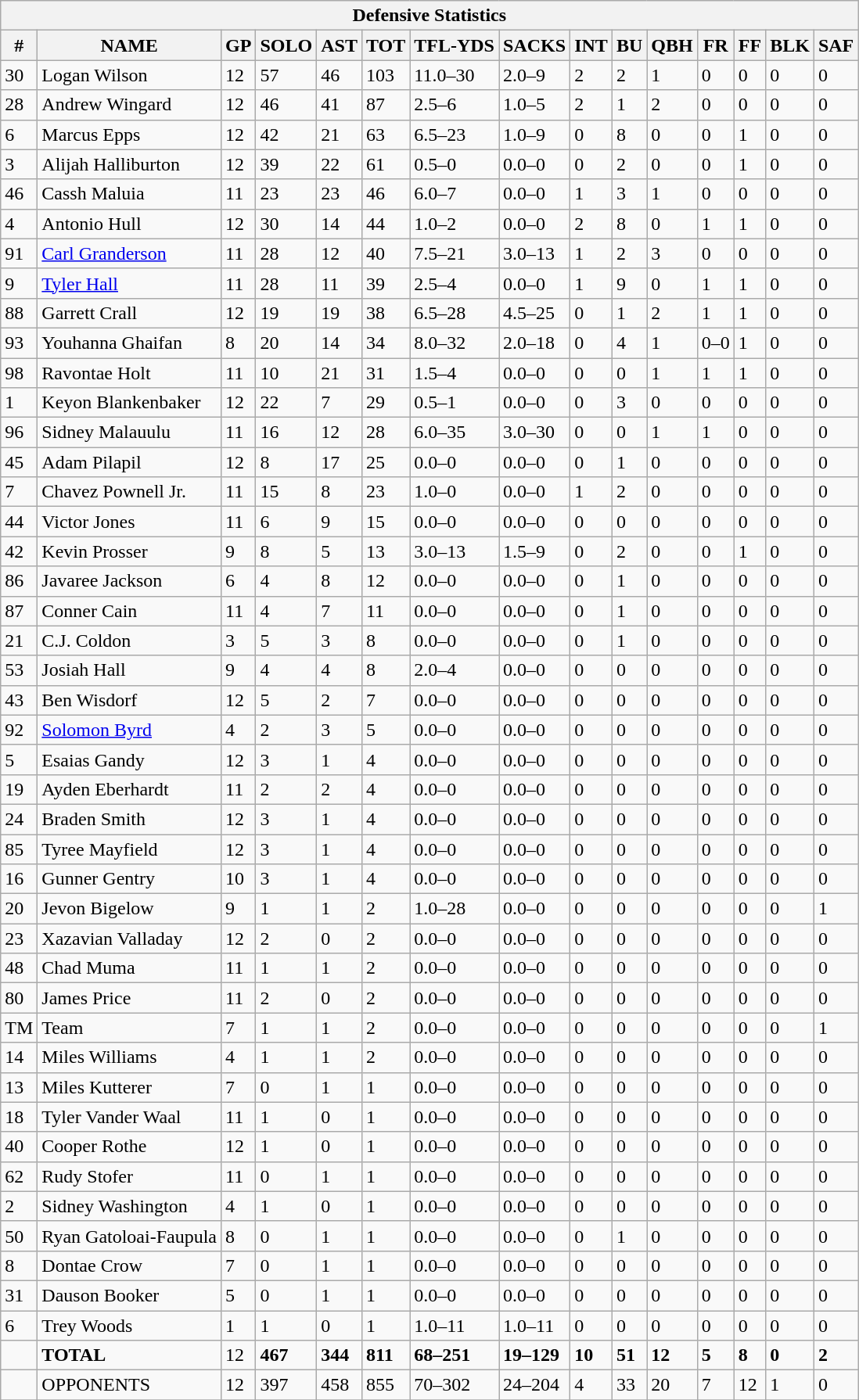<table class="wikitable sortable collapsible collapsed">
<tr>
<th colspan="16">Defensive Statistics</th>
</tr>
<tr>
<th>#</th>
<th>NAME</th>
<th>GP</th>
<th>SOLO</th>
<th>AST</th>
<th>TOT</th>
<th>TFL-YDS</th>
<th>SACKS</th>
<th>INT</th>
<th>BU</th>
<th>QBH</th>
<th>FR</th>
<th>FF</th>
<th>BLK</th>
<th>SAF</th>
</tr>
<tr>
<td>30</td>
<td>Logan Wilson</td>
<td>12</td>
<td>57</td>
<td>46</td>
<td>103</td>
<td>11.0–30</td>
<td>2.0–9</td>
<td>2</td>
<td>2</td>
<td>1</td>
<td>0</td>
<td>0</td>
<td>0</td>
<td>0</td>
</tr>
<tr>
<td>28</td>
<td>Andrew Wingard</td>
<td>12</td>
<td>46</td>
<td>41</td>
<td>87</td>
<td>2.5–6</td>
<td>1.0–5</td>
<td>2</td>
<td>1</td>
<td>2</td>
<td>0</td>
<td>0</td>
<td>0</td>
<td>0</td>
</tr>
<tr>
<td>6</td>
<td>Marcus Epps</td>
<td>12</td>
<td>42</td>
<td>21</td>
<td>63</td>
<td>6.5–23</td>
<td>1.0–9</td>
<td>0</td>
<td>8</td>
<td>0</td>
<td>0</td>
<td>1</td>
<td>0</td>
<td>0</td>
</tr>
<tr>
<td>3</td>
<td>Alijah Halliburton</td>
<td>12</td>
<td>39</td>
<td>22</td>
<td>61</td>
<td>0.5–0</td>
<td>0.0–0</td>
<td>0</td>
<td>2</td>
<td>0</td>
<td>0</td>
<td>1</td>
<td>0</td>
<td>0</td>
</tr>
<tr>
<td>46</td>
<td>Cassh Maluia</td>
<td>11</td>
<td>23</td>
<td>23</td>
<td>46</td>
<td>6.0–7</td>
<td>0.0–0</td>
<td>1</td>
<td>3</td>
<td>1</td>
<td>0</td>
<td>0</td>
<td>0</td>
<td>0</td>
</tr>
<tr>
<td>4</td>
<td>Antonio Hull</td>
<td>12</td>
<td>30</td>
<td>14</td>
<td>44</td>
<td>1.0–2</td>
<td>0.0–0</td>
<td>2</td>
<td>8</td>
<td>0</td>
<td>1</td>
<td>1</td>
<td>0</td>
<td>0</td>
</tr>
<tr>
<td>91</td>
<td><a href='#'>Carl Granderson</a></td>
<td>11</td>
<td>28</td>
<td>12</td>
<td>40</td>
<td>7.5–21</td>
<td>3.0–13</td>
<td>1</td>
<td>2</td>
<td>3</td>
<td>0</td>
<td>0</td>
<td>0</td>
<td>0</td>
</tr>
<tr>
<td>9</td>
<td><a href='#'>Tyler Hall</a></td>
<td>11</td>
<td>28</td>
<td>11</td>
<td>39</td>
<td>2.5–4</td>
<td>0.0–0</td>
<td>1</td>
<td>9</td>
<td>0</td>
<td>1</td>
<td>1</td>
<td>0</td>
<td>0</td>
</tr>
<tr>
<td>88</td>
<td>Garrett Crall</td>
<td>12</td>
<td>19</td>
<td>19</td>
<td>38</td>
<td>6.5–28</td>
<td>4.5–25</td>
<td>0</td>
<td>1</td>
<td>2</td>
<td>1</td>
<td>1</td>
<td>0</td>
<td>0</td>
</tr>
<tr>
<td>93</td>
<td>Youhanna Ghaifan</td>
<td>8</td>
<td>20</td>
<td>14</td>
<td>34</td>
<td>8.0–32</td>
<td>2.0–18</td>
<td>0</td>
<td>4</td>
<td>1</td>
<td>0–0</td>
<td>1</td>
<td>0</td>
<td>0</td>
</tr>
<tr>
<td>98</td>
<td>Ravontae Holt</td>
<td>11</td>
<td>10</td>
<td>21</td>
<td>31</td>
<td>1.5–4</td>
<td>0.0–0</td>
<td>0</td>
<td>0</td>
<td>1</td>
<td>1</td>
<td>1</td>
<td>0</td>
<td>0</td>
</tr>
<tr>
<td>1</td>
<td>Keyon Blankenbaker</td>
<td>12</td>
<td>22</td>
<td>7</td>
<td>29</td>
<td>0.5–1</td>
<td>0.0–0</td>
<td>0</td>
<td>3</td>
<td>0</td>
<td>0</td>
<td>0</td>
<td>0</td>
<td>0</td>
</tr>
<tr>
<td>96</td>
<td>Sidney Malauulu</td>
<td>11</td>
<td>16</td>
<td>12</td>
<td>28</td>
<td>6.0–35</td>
<td>3.0–30</td>
<td>0</td>
<td>0</td>
<td>1</td>
<td>1</td>
<td>0</td>
<td>0</td>
<td>0</td>
</tr>
<tr>
<td>45</td>
<td>Adam Pilapil</td>
<td>12</td>
<td>8</td>
<td>17</td>
<td>25</td>
<td>0.0–0</td>
<td>0.0–0</td>
<td>0</td>
<td>1</td>
<td>0</td>
<td>0</td>
<td>0</td>
<td>0</td>
<td>0</td>
</tr>
<tr>
<td>7</td>
<td>Chavez Pownell Jr.</td>
<td>11</td>
<td>15</td>
<td>8</td>
<td>23</td>
<td>1.0–0</td>
<td>0.0–0</td>
<td>1</td>
<td>2</td>
<td>0</td>
<td>0</td>
<td>0</td>
<td>0</td>
<td>0</td>
</tr>
<tr>
<td>44</td>
<td>Victor Jones</td>
<td>11</td>
<td>6</td>
<td>9</td>
<td>15</td>
<td>0.0–0</td>
<td>0.0–0</td>
<td>0</td>
<td>0</td>
<td>0</td>
<td>0</td>
<td>0</td>
<td>0</td>
<td>0</td>
</tr>
<tr>
<td>42</td>
<td>Kevin Prosser</td>
<td>9</td>
<td>8</td>
<td>5</td>
<td>13</td>
<td>3.0–13</td>
<td>1.5–9</td>
<td>0</td>
<td>2</td>
<td>0</td>
<td>0</td>
<td>1</td>
<td>0</td>
<td>0</td>
</tr>
<tr>
<td>86</td>
<td>Javaree Jackson</td>
<td>6</td>
<td>4</td>
<td>8</td>
<td>12</td>
<td>0.0–0</td>
<td>0.0–0</td>
<td>0</td>
<td>1</td>
<td>0</td>
<td>0</td>
<td>0</td>
<td>0</td>
<td>0</td>
</tr>
<tr>
<td>87</td>
<td>Conner Cain</td>
<td>11</td>
<td>4</td>
<td>7</td>
<td>11</td>
<td>0.0–0</td>
<td>0.0–0</td>
<td>0</td>
<td>1</td>
<td>0</td>
<td>0</td>
<td>0</td>
<td>0</td>
<td>0</td>
</tr>
<tr>
<td>21</td>
<td>C.J. Coldon</td>
<td>3</td>
<td>5</td>
<td>3</td>
<td>8</td>
<td>0.0–0</td>
<td>0.0–0</td>
<td>0</td>
<td>1</td>
<td>0</td>
<td>0</td>
<td>0</td>
<td>0</td>
<td>0</td>
</tr>
<tr>
<td>53</td>
<td>Josiah Hall</td>
<td>9</td>
<td>4</td>
<td>4</td>
<td>8</td>
<td>2.0–4</td>
<td>0.0–0</td>
<td>0</td>
<td>0</td>
<td>0</td>
<td>0</td>
<td>0</td>
<td>0</td>
<td>0</td>
</tr>
<tr>
<td>43</td>
<td>Ben Wisdorf</td>
<td>12</td>
<td>5</td>
<td>2</td>
<td>7</td>
<td>0.0–0</td>
<td>0.0–0</td>
<td>0</td>
<td>0</td>
<td>0</td>
<td>0</td>
<td>0</td>
<td>0</td>
<td>0</td>
</tr>
<tr>
<td>92</td>
<td><a href='#'>Solomon Byrd</a></td>
<td>4</td>
<td>2</td>
<td>3</td>
<td>5</td>
<td>0.0–0</td>
<td>0.0–0</td>
<td>0</td>
<td>0</td>
<td>0</td>
<td>0</td>
<td>0</td>
<td>0</td>
<td>0</td>
</tr>
<tr>
<td>5</td>
<td>Esaias Gandy</td>
<td>12</td>
<td>3</td>
<td>1</td>
<td>4</td>
<td>0.0–0</td>
<td>0.0–0</td>
<td>0</td>
<td>0</td>
<td>0</td>
<td>0</td>
<td>0</td>
<td>0</td>
<td>0</td>
</tr>
<tr>
<td>19</td>
<td>Ayden Eberhardt</td>
<td>11</td>
<td>2</td>
<td>2</td>
<td>4</td>
<td>0.0–0</td>
<td>0.0–0</td>
<td>0</td>
<td>0</td>
<td>0</td>
<td>0</td>
<td>0</td>
<td>0</td>
<td>0</td>
</tr>
<tr>
<td>24</td>
<td>Braden Smith</td>
<td>12</td>
<td>3</td>
<td>1</td>
<td>4</td>
<td>0.0–0</td>
<td>0.0–0</td>
<td>0</td>
<td>0</td>
<td>0</td>
<td>0</td>
<td>0</td>
<td>0</td>
<td>0</td>
</tr>
<tr>
<td>85</td>
<td>Tyree Mayfield</td>
<td>12</td>
<td>3</td>
<td>1</td>
<td>4</td>
<td>0.0–0</td>
<td>0.0–0</td>
<td>0</td>
<td>0</td>
<td>0</td>
<td>0</td>
<td>0</td>
<td>0</td>
<td>0</td>
</tr>
<tr>
<td>16</td>
<td>Gunner Gentry</td>
<td>10</td>
<td>3</td>
<td>1</td>
<td>4</td>
<td>0.0–0</td>
<td>0.0–0</td>
<td>0</td>
<td>0</td>
<td>0</td>
<td>0</td>
<td>0</td>
<td>0</td>
<td>0</td>
</tr>
<tr>
<td>20</td>
<td>Jevon Bigelow</td>
<td>9</td>
<td>1</td>
<td>1</td>
<td>2</td>
<td>1.0–28</td>
<td>0.0–0</td>
<td>0</td>
<td>0</td>
<td>0</td>
<td>0</td>
<td>0</td>
<td>0</td>
<td>1</td>
</tr>
<tr>
<td>23</td>
<td>Xazavian Valladay</td>
<td>12</td>
<td>2</td>
<td>0</td>
<td>2</td>
<td>0.0–0</td>
<td>0.0–0</td>
<td>0</td>
<td>0</td>
<td>0</td>
<td>0</td>
<td>0</td>
<td>0</td>
<td>0</td>
</tr>
<tr>
<td>48</td>
<td>Chad Muma</td>
<td>11</td>
<td>1</td>
<td>1</td>
<td>2</td>
<td>0.0–0</td>
<td>0.0–0</td>
<td>0</td>
<td>0</td>
<td>0</td>
<td>0</td>
<td>0</td>
<td>0</td>
<td>0</td>
</tr>
<tr>
<td>80</td>
<td>James Price</td>
<td>11</td>
<td>2</td>
<td>0</td>
<td>2</td>
<td>0.0–0</td>
<td>0.0–0</td>
<td>0</td>
<td>0</td>
<td>0</td>
<td>0</td>
<td>0</td>
<td>0</td>
<td>0</td>
</tr>
<tr>
<td>TM</td>
<td>Team</td>
<td>7</td>
<td>1</td>
<td>1</td>
<td>2</td>
<td>0.0–0</td>
<td>0.0–0</td>
<td>0</td>
<td>0</td>
<td>0</td>
<td>0</td>
<td>0</td>
<td>0</td>
<td>1</td>
</tr>
<tr>
<td>14</td>
<td>Miles Williams</td>
<td>4</td>
<td>1</td>
<td>1</td>
<td>2</td>
<td>0.0–0</td>
<td>0.0–0</td>
<td>0</td>
<td>0</td>
<td>0</td>
<td>0</td>
<td>0</td>
<td>0</td>
<td>0</td>
</tr>
<tr>
<td>13</td>
<td>Miles Kutterer</td>
<td>7</td>
<td>0</td>
<td>1</td>
<td>1</td>
<td>0.0–0</td>
<td>0.0–0</td>
<td>0</td>
<td>0</td>
<td>0</td>
<td>0</td>
<td>0</td>
<td>0</td>
<td>0</td>
</tr>
<tr>
<td>18</td>
<td>Tyler Vander Waal</td>
<td>11</td>
<td>1</td>
<td>0</td>
<td>1</td>
<td>0.0–0</td>
<td>0.0–0</td>
<td>0</td>
<td>0</td>
<td>0</td>
<td>0</td>
<td>0</td>
<td>0</td>
<td>0</td>
</tr>
<tr>
<td>40</td>
<td>Cooper Rothe</td>
<td>12</td>
<td>1</td>
<td>0</td>
<td>1</td>
<td>0.0–0</td>
<td>0.0–0</td>
<td>0</td>
<td>0</td>
<td>0</td>
<td>0</td>
<td>0</td>
<td>0</td>
<td>0</td>
</tr>
<tr>
<td>62</td>
<td>Rudy Stofer</td>
<td>11</td>
<td>0</td>
<td>1</td>
<td>1</td>
<td>0.0–0</td>
<td>0.0–0</td>
<td>0</td>
<td>0</td>
<td>0</td>
<td>0</td>
<td>0</td>
<td>0</td>
<td>0</td>
</tr>
<tr>
<td>2</td>
<td>Sidney Washington</td>
<td>4</td>
<td>1</td>
<td>0</td>
<td>1</td>
<td>0.0–0</td>
<td>0.0–0</td>
<td>0</td>
<td>0</td>
<td>0</td>
<td>0</td>
<td>0</td>
<td>0</td>
<td>0</td>
</tr>
<tr>
<td>50</td>
<td>Ryan Gatoloai-Faupula</td>
<td>8</td>
<td>0</td>
<td>1</td>
<td>1</td>
<td>0.0–0</td>
<td>0.0–0</td>
<td>0</td>
<td>1</td>
<td>0</td>
<td>0</td>
<td>0</td>
<td>0</td>
<td>0</td>
</tr>
<tr>
<td>8</td>
<td>Dontae Crow</td>
<td>7</td>
<td>0</td>
<td>1</td>
<td>1</td>
<td>0.0–0</td>
<td>0.0–0</td>
<td>0</td>
<td>0</td>
<td>0</td>
<td>0</td>
<td>0</td>
<td>0</td>
<td>0</td>
</tr>
<tr>
<td>31</td>
<td>Dauson Booker</td>
<td>5</td>
<td>0</td>
<td>1</td>
<td>1</td>
<td>0.0–0</td>
<td>0.0–0</td>
<td>0</td>
<td>0</td>
<td>0</td>
<td>0</td>
<td>0</td>
<td>0</td>
<td>0</td>
</tr>
<tr>
<td>6</td>
<td>Trey Woods</td>
<td>1</td>
<td>1</td>
<td>0</td>
<td>1</td>
<td>1.0–11</td>
<td>1.0–11</td>
<td>0</td>
<td>0</td>
<td>0</td>
<td>0</td>
<td>0</td>
<td>0</td>
<td>0</td>
</tr>
<tr>
<td></td>
<td><strong>TOTAL</strong></td>
<td>12</td>
<td><strong>467</strong></td>
<td><strong>344</strong></td>
<td><strong>811</strong></td>
<td><strong>68–251</strong></td>
<td><strong>19–129</strong></td>
<td><strong>10</strong></td>
<td><strong>51</strong></td>
<td><strong>12</strong></td>
<td><strong>5</strong></td>
<td><strong>8</strong></td>
<td><strong>0</strong></td>
<td><strong>2</strong></td>
</tr>
<tr>
<td></td>
<td>OPPONENTS</td>
<td>12</td>
<td>397</td>
<td>458</td>
<td>855</td>
<td>70–302</td>
<td>24–204</td>
<td>4</td>
<td>33</td>
<td>20</td>
<td>7</td>
<td>12</td>
<td>1</td>
<td>0</td>
</tr>
<tr>
</tr>
</table>
